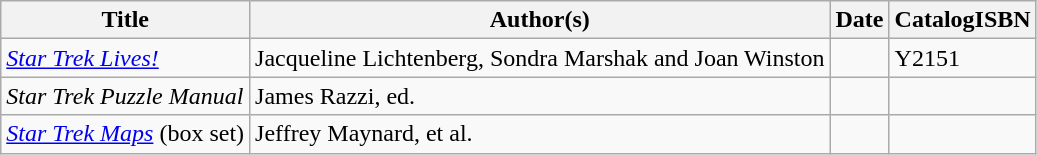<table class="wikitable">
<tr>
<th>Title</th>
<th>Author(s)</th>
<th>Date</th>
<th>CatalogISBN</th>
</tr>
<tr>
<td><em><a href='#'>Star Trek Lives!</a></em></td>
<td>Jacqueline Lichtenberg, Sondra Marshak and Joan Winston</td>
<td></td>
<td>Y2151</td>
</tr>
<tr>
<td><em>Star Trek Puzzle Manual</em></td>
<td>James Razzi, ed.</td>
<td></td>
<td></td>
</tr>
<tr>
<td><em><a href='#'>Star Trek Maps</a></em> (box set)</td>
<td>Jeffrey Maynard, et al.</td>
<td></td>
<td></td>
</tr>
</table>
